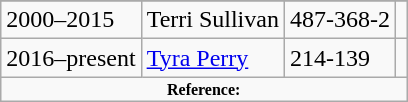<table class="wikitable">
<tr style="text-align:center;">
</tr>
<tr>
<td>2000–2015</td>
<td>Terri Sullivan</td>
<td>487-368-2</td>
<td></td>
</tr>
<tr>
<td>2016–present</td>
<td><a href='#'>Tyra Perry</a></td>
<td>214-139</td>
<td></td>
</tr>
<tr>
<td colspan="4"  style="font-size:8pt; text-align:center;"><strong>Reference:</strong></td>
</tr>
</table>
